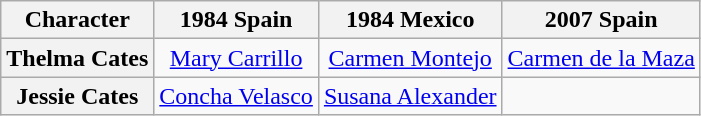<table class="wikitable" style="text-align: center">
<tr>
<th>Character</th>
<th>1984 Spain</th>
<th>1984 Mexico</th>
<th>2007 Spain</th>
</tr>
<tr>
<th scope="row">Thelma Cates</th>
<td><a href='#'>Mary Carrillo</a></td>
<td><a href='#'>Carmen Montejo</a></td>
<td><a href='#'>Carmen de la Maza</a></td>
</tr>
<tr>
<th scope="row">Jessie Cates</th>
<td><a href='#'>Concha Velasco</a></td>
<td><a href='#'>Susana Alexander</a></td>
<td></td>
</tr>
</table>
